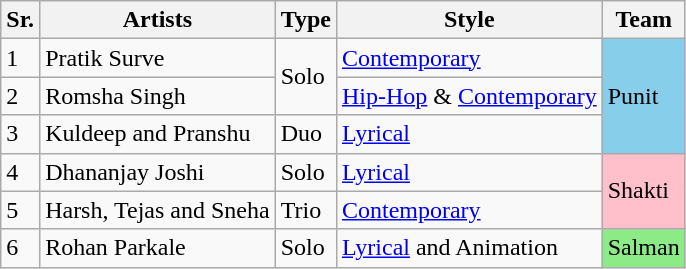<table class="wikitable">
<tr>
<th>Sr.</th>
<th>Artists</th>
<th>Type</th>
<th>Style</th>
<th>Team</th>
</tr>
<tr>
<td>1</td>
<td>Pratik Surve</td>
<td rowspan=2>Solo</td>
<td><a href='#'>Contemporary</a></td>
<td rowspan=3 style="background:#87ceeb;">Punit</td>
</tr>
<tr>
<td>2</td>
<td>Romsha Singh</td>
<td><a href='#'>Hip-Hop</a> & <a href='#'>Contemporary</a></td>
</tr>
<tr>
<td>3</td>
<td>Kuldeep and Pranshu</td>
<td>Duo</td>
<td><a href='#'>Lyrical</a></td>
</tr>
<tr>
<td>4</td>
<td>Dhananjay Joshi</td>
<td>Solo</td>
<td><a href='#'>Lyrical</a></td>
<td rowspan=2 style="background:pink;">Shakti</td>
</tr>
<tr>
<td>5</td>
<td>Harsh, Tejas and Sneha</td>
<td>Trio</td>
<td><a href='#'>Contemporary</a></td>
</tr>
<tr>
<td>6</td>
<td>Rohan Parkale</td>
<td>Solo</td>
<td><a href='#'>Lyrical</a> and Animation</td>
<td rowspan=1 style="background:#8deb87;">Salman</td>
</tr>
</table>
